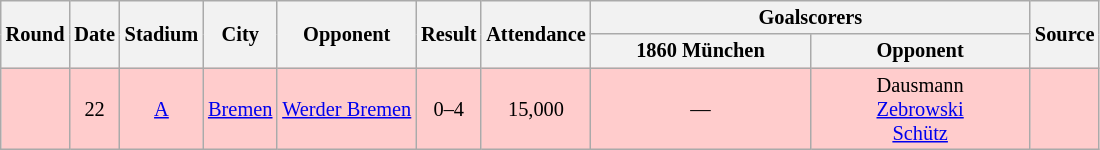<table class="wikitable" Style="text-align: center;font-size:85%">
<tr>
<th rowspan="2">Round</th>
<th rowspan="2">Date</th>
<th rowspan="2">Stadium</th>
<th rowspan="2">City</th>
<th rowspan="2">Opponent</th>
<th rowspan="2">Result</th>
<th rowspan="2">Attendance</th>
<th colspan="2">Goalscorers</th>
<th rowspan="2">Source</th>
</tr>
<tr>
<th style="width:140px">1860 München</th>
<th style="width:140px">Opponent</th>
</tr>
<tr style="background:#fcc">
<td></td>
<td>22 </td>
<td><a href='#'>A</a></td>
<td><a href='#'>Bremen</a></td>
<td><a href='#'>Werder Bremen</a></td>
<td>0–4</td>
<td>15,000</td>
<td>—</td>
<td>Dausmann  <br> <a href='#'>Zebrowski</a>  <br> <a href='#'>Schütz</a> </td>
<td></td>
</tr>
</table>
